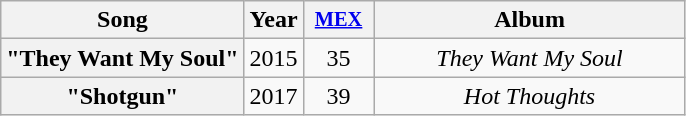<table class="wikitable plainrowheaders" style="text-align:center;" border="1">
<tr>
<th rowspan="1">Song</th>
<th rowspan="1">Year</th>
<th style="width:3em;font-size:85%"><a href='#'>MEX</a><br></th>
<th rowspan="1" width="200">Album</th>
</tr>
<tr>
<th scope="row">"They Want My Soul"</th>
<td>2015</td>
<td>35</td>
<td><em>They Want My Soul</em></td>
</tr>
<tr>
<th scope="row">"Shotgun"</th>
<td>2017</td>
<td>39</td>
<td><em>Hot Thoughts</em></td>
</tr>
</table>
